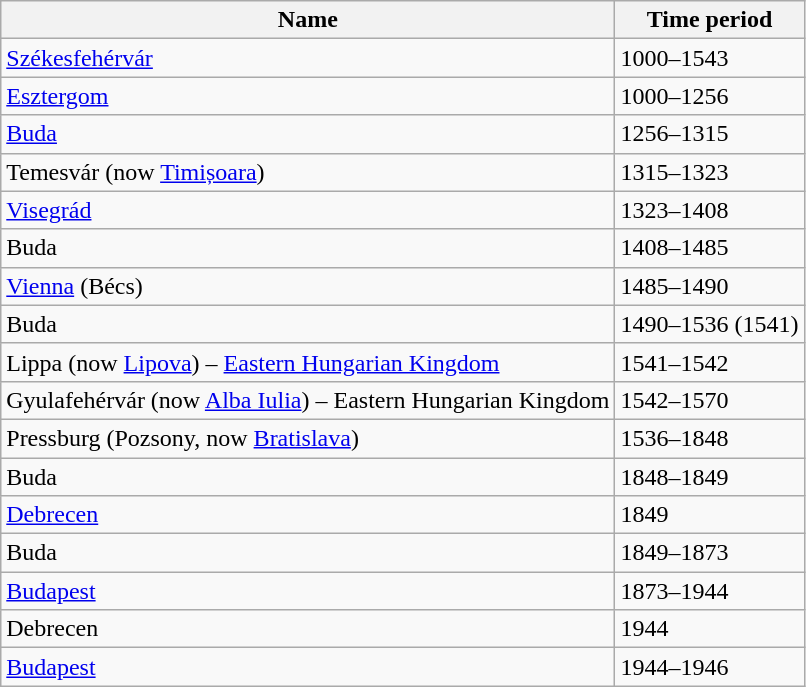<table class="wikitable sortable">
<tr>
<th>Name</th>
<th>Time period</th>
</tr>
<tr>
<td><a href='#'>Székesfehérvár</a></td>
<td>1000–1543</td>
</tr>
<tr>
<td><a href='#'>Esztergom</a></td>
<td>1000–1256</td>
</tr>
<tr>
<td><a href='#'>Buda</a></td>
<td>1256–1315</td>
</tr>
<tr>
<td>Temesvár (now <a href='#'>Timișoara</a>)</td>
<td>1315–1323</td>
</tr>
<tr>
<td><a href='#'>Visegrád</a></td>
<td>1323–1408</td>
</tr>
<tr>
<td>Buda</td>
<td>1408–1485</td>
</tr>
<tr>
<td><a href='#'>Vienna</a> (Bécs)</td>
<td>1485–1490</td>
</tr>
<tr>
<td>Buda</td>
<td>1490–1536 (1541)</td>
</tr>
<tr>
<td>Lippa (now <a href='#'>Lipova</a>) – <a href='#'>Eastern Hungarian Kingdom</a></td>
<td>1541–1542</td>
</tr>
<tr>
<td>Gyulafehérvár (now <a href='#'>Alba Iulia</a>) – Eastern Hungarian Kingdom</td>
<td>1542–1570</td>
</tr>
<tr>
<td>Pressburg (Pozsony, now <a href='#'>Bratislava</a>)</td>
<td>1536–1848</td>
</tr>
<tr>
<td>Buda</td>
<td>1848–1849</td>
</tr>
<tr>
<td><a href='#'>Debrecen</a></td>
<td>1849</td>
</tr>
<tr>
<td>Buda</td>
<td>1849–1873</td>
</tr>
<tr>
<td><a href='#'>Budapest</a></td>
<td>1873–1944</td>
</tr>
<tr>
<td>Debrecen</td>
<td>1944</td>
</tr>
<tr>
<td><a href='#'>Budapest</a></td>
<td>1944–1946</td>
</tr>
</table>
